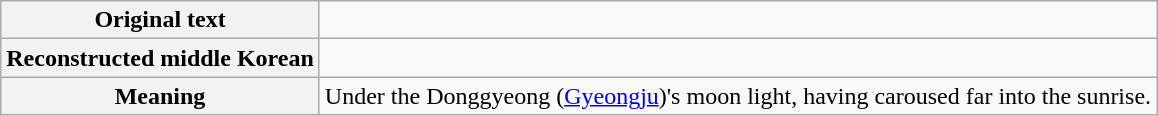<table class="wikitable">
<tr>
<th>Original text</th>
<td></td>
</tr>
<tr>
<th>Reconstructed middle Korean</th>
<td></td>
</tr>
<tr>
<th>Meaning</th>
<td>Under the Donggyeong (<a href='#'>Gyeongju</a>)'s moon light, having caroused far into the sunrise.</td>
</tr>
</table>
